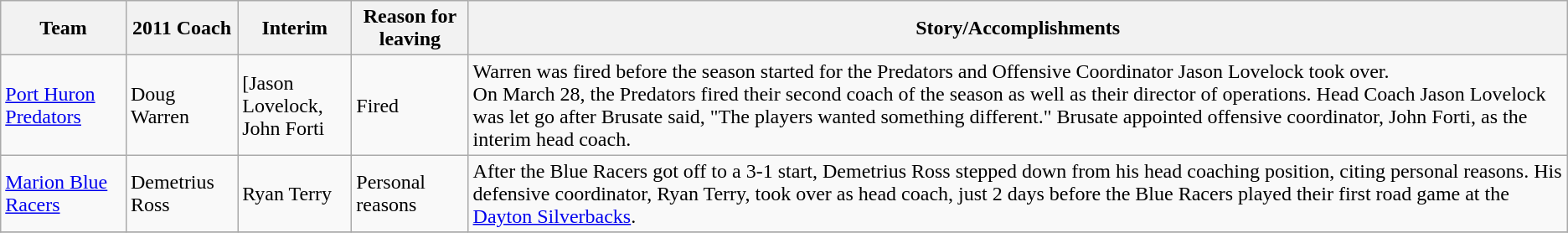<table class="wikitable">
<tr>
<th>Team</th>
<th>2011 Coach</th>
<th>Interim</th>
<th>Reason for leaving</th>
<th>Story/Accomplishments</th>
</tr>
<tr>
<td><a href='#'>Port Huron Predators</a></td>
<td>Doug Warren</td>
<td>[Jason Lovelock,<br>John Forti</td>
<td>Fired</td>
<td>Warren was fired before the season started for the Predators and Offensive Coordinator Jason Lovelock took over.<br>On March 28, the Predators fired their second coach of the season as well as their director of operations. Head Coach Jason Lovelock was let go after Brusate said, "The players wanted something different." Brusate appointed offensive coordinator, John Forti, as the interim head coach.</td>
</tr>
<tr>
<td><a href='#'>Marion Blue Racers</a></td>
<td>Demetrius Ross</td>
<td>Ryan Terry</td>
<td>Personal reasons</td>
<td>After the Blue Racers got off to a 3-1 start, Demetrius Ross stepped down from his head coaching position, citing personal reasons. His defensive coordinator, Ryan Terry, took over as head coach, just 2 days before the Blue Racers played their first road game at the <a href='#'>Dayton Silverbacks</a>.</td>
</tr>
<tr>
</tr>
</table>
